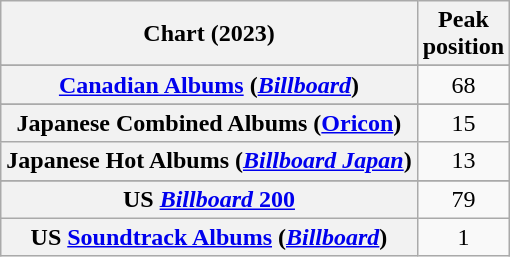<table class="wikitable sortable plainrowheaders" style="text-align:center">
<tr>
<th scope="col">Chart (2023)</th>
<th scope="col">Peak<br>position</th>
</tr>
<tr>
</tr>
<tr>
<th scope="row"><a href='#'>Canadian Albums</a> (<em><a href='#'>Billboard</a></em>)</th>
<td>68</td>
</tr>
<tr>
</tr>
<tr>
</tr>
<tr>
<th scope="row">Japanese Combined Albums (<a href='#'>Oricon</a>)</th>
<td>15</td>
</tr>
<tr>
<th scope="row">Japanese Hot Albums (<em><a href='#'>Billboard Japan</a></em>)</th>
<td>13</td>
</tr>
<tr>
</tr>
<tr>
</tr>
<tr>
</tr>
<tr>
<th scope="row">US <a href='#'><em>Billboard</em> 200</a></th>
<td>79</td>
</tr>
<tr>
<th scope="row">US <a href='#'>Soundtrack Albums</a> (<em><a href='#'>Billboard</a></em>)</th>
<td>1</td>
</tr>
</table>
